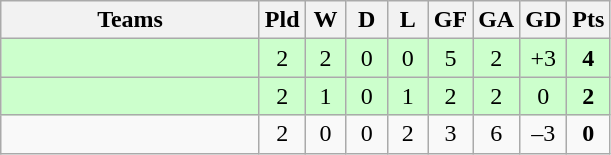<table class="wikitable" style="text-align: center;">
<tr>
<th width=165>Teams</th>
<th width=20>Pld</th>
<th width=20>W</th>
<th width=20>D</th>
<th width=20>L</th>
<th width=20>GF</th>
<th width=20>GA</th>
<th width=20>GD</th>
<th width=20>Pts</th>
</tr>
<tr align=center style="background:#ccffcc;">
<td style="text-align:left;"></td>
<td>2</td>
<td>2</td>
<td>0</td>
<td>0</td>
<td>5</td>
<td>2</td>
<td>+3</td>
<td><strong>4</strong></td>
</tr>
<tr align=center style="background:#ccffcc;">
<td style="text-align:left;"></td>
<td>2</td>
<td>1</td>
<td>0</td>
<td>1</td>
<td>2</td>
<td>2</td>
<td>0</td>
<td><strong>2</strong></td>
</tr>
<tr align=center>
<td style="text-align:left;"></td>
<td>2</td>
<td>0</td>
<td>0</td>
<td>2</td>
<td>3</td>
<td>6</td>
<td>–3</td>
<td><strong>0</strong></td>
</tr>
</table>
